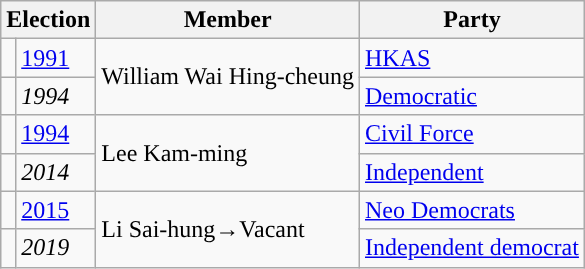<table class="wikitable">
<tr>
<th colspan="2">Election</th>
<th>Member</th>
<th>Party</th>
</tr>
<tr>
<td style="background-color: "></td>
<td><a href='#'>1991</a></td>
<td rowspan=2>William Wai Hing-cheung</td>
<td><a href='#'>HKAS</a></td>
</tr>
<tr>
<td style="background-color: "></td>
<td><em>1994</em></td>
<td><a href='#'>Democratic</a></td>
</tr>
<tr>
<td style="background-color: "></td>
<td><a href='#'>1994</a></td>
<td rowspan=2>Lee Kam-ming</td>
<td><a href='#'>Civil Force</a></td>
</tr>
<tr>
<td style="background-color: "></td>
<td><em>2014</em></td>
<td><a href='#'>Independent</a></td>
</tr>
<tr>
<td style="background-color: "></td>
<td><a href='#'>2015</a></td>
<td rowspan=2>Li Sai-hung→Vacant</td>
<td><a href='#'>Neo Democrats</a></td>
</tr>
<tr>
<td style="background-color: "></td>
<td><em>2019</em></td>
<td><a href='#'>Independent democrat</a></td>
</tr>
</table>
